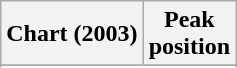<table class="wikitable sortable plainrowheaders" style="text-align:center">
<tr>
<th scope="col">Chart (2003)</th>
<th scope="col">Peak<br>position</th>
</tr>
<tr>
</tr>
<tr>
</tr>
<tr>
</tr>
</table>
